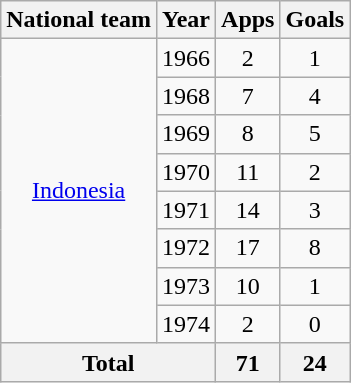<table class="wikitable" style="text-align:center">
<tr>
<th>National team</th>
<th>Year</th>
<th>Apps</th>
<th>Goals</th>
</tr>
<tr>
<td rowspan=8><a href='#'>Indonesia</a></td>
<td>1966</td>
<td>2</td>
<td>1</td>
</tr>
<tr>
<td>1968</td>
<td>7</td>
<td>4</td>
</tr>
<tr>
<td>1969</td>
<td>8</td>
<td>5</td>
</tr>
<tr>
<td>1970</td>
<td>11</td>
<td>2</td>
</tr>
<tr>
<td>1971</td>
<td>14</td>
<td>3</td>
</tr>
<tr>
<td>1972</td>
<td>17</td>
<td>8</td>
</tr>
<tr>
<td>1973</td>
<td>10</td>
<td>1</td>
</tr>
<tr>
<td>1974</td>
<td>2</td>
<td>0</td>
</tr>
<tr>
<th colspan=2>Total</th>
<th>71</th>
<th>24</th>
</tr>
</table>
